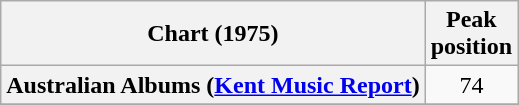<table class="wikitable sortable plainrowheaders">
<tr>
<th>Chart (1975)</th>
<th>Peak<br>position</th>
</tr>
<tr>
<th scope="row">Australian Albums (<a href='#'>Kent Music Report</a>)</th>
<td align="center">74</td>
</tr>
<tr>
</tr>
<tr>
</tr>
<tr>
</tr>
</table>
